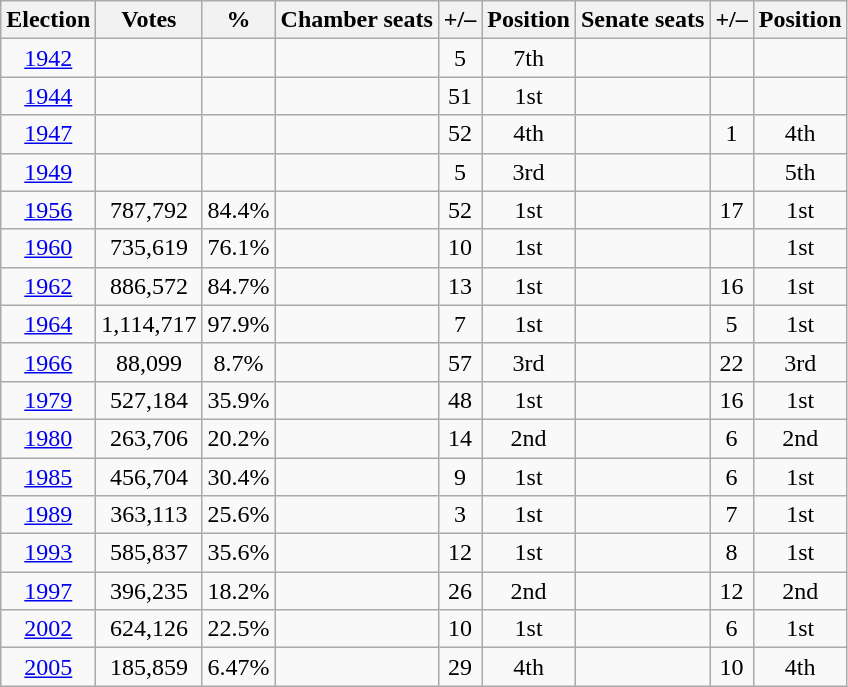<table class=wikitable style=text-align:center>
<tr>
<th><strong>Election</strong></th>
<th><strong>Votes</strong></th>
<th><strong>%</strong></th>
<th>Chamber <strong>seats</strong></th>
<th>+/–</th>
<th>Position</th>
<th>Senate seats</th>
<th>+/–</th>
<th>Position</th>
</tr>
<tr>
<td><a href='#'>1942</a></td>
<td></td>
<td></td>
<td></td>
<td> 5</td>
<td> 7th</td>
<td></td>
<td></td>
<td></td>
</tr>
<tr>
<td><a href='#'>1944</a></td>
<td></td>
<td></td>
<td></td>
<td> 51</td>
<td> 1st</td>
<td></td>
<td></td>
<td></td>
</tr>
<tr>
<td><a href='#'>1947</a></td>
<td></td>
<td></td>
<td></td>
<td> 52</td>
<td> 4th</td>
<td></td>
<td> 1</td>
<td> 4th</td>
</tr>
<tr>
<td><a href='#'>1949</a></td>
<td></td>
<td></td>
<td></td>
<td> 5</td>
<td> 3rd</td>
<td></td>
<td></td>
<td> 5th</td>
</tr>
<tr>
<td><a href='#'>1956</a></td>
<td>787,792</td>
<td>84.4%</td>
<td></td>
<td> 52</td>
<td> 1st</td>
<td></td>
<td> 17</td>
<td> 1st</td>
</tr>
<tr>
<td><a href='#'>1960</a></td>
<td>735,619</td>
<td>76.1%</td>
<td></td>
<td> 10</td>
<td> 1st</td>
<td></td>
<td></td>
<td> 1st</td>
</tr>
<tr>
<td><a href='#'>1962</a></td>
<td>886,572</td>
<td>84.7%</td>
<td></td>
<td> 13</td>
<td> 1st</td>
<td></td>
<td> 16</td>
<td> 1st</td>
</tr>
<tr>
<td><a href='#'>1964</a></td>
<td>1,114,717</td>
<td>97.9%</td>
<td></td>
<td> 7</td>
<td> 1st</td>
<td></td>
<td> 5</td>
<td> 1st</td>
</tr>
<tr>
<td><a href='#'>1966</a></td>
<td>88,099</td>
<td>8.7%</td>
<td></td>
<td> 57</td>
<td> 3rd</td>
<td></td>
<td> 22</td>
<td> 3rd</td>
</tr>
<tr>
<td><a href='#'>1979</a></td>
<td>527,184</td>
<td>35.9%</td>
<td></td>
<td> 48</td>
<td> 1st</td>
<td></td>
<td> 16</td>
<td> 1st</td>
</tr>
<tr>
<td><a href='#'>1980</a></td>
<td>263,706</td>
<td>20.2%</td>
<td></td>
<td> 14</td>
<td> 2nd</td>
<td></td>
<td> 6</td>
<td> 2nd</td>
</tr>
<tr>
<td><a href='#'>1985</a></td>
<td>456,704</td>
<td>30.4%</td>
<td></td>
<td> 9</td>
<td> 1st</td>
<td></td>
<td> 6</td>
<td> 1st</td>
</tr>
<tr>
<td><a href='#'>1989</a></td>
<td>363,113</td>
<td>25.6%</td>
<td></td>
<td> 3</td>
<td> 1st</td>
<td></td>
<td> 7</td>
<td> 1st</td>
</tr>
<tr>
<td><a href='#'>1993</a></td>
<td>585,837</td>
<td>35.6%</td>
<td></td>
<td> 12</td>
<td> 1st</td>
<td></td>
<td> 8</td>
<td> 1st</td>
</tr>
<tr>
<td><a href='#'>1997</a></td>
<td>396,235</td>
<td>18.2%</td>
<td></td>
<td> 26</td>
<td> 2nd</td>
<td></td>
<td> 12</td>
<td> 2nd</td>
</tr>
<tr>
<td><a href='#'>2002</a></td>
<td>624,126</td>
<td>22.5%</td>
<td></td>
<td> 10</td>
<td> 1st</td>
<td></td>
<td> 6</td>
<td> 1st</td>
</tr>
<tr>
<td><a href='#'>2005</a></td>
<td>185,859</td>
<td>6.47%</td>
<td></td>
<td> 29</td>
<td> 4th</td>
<td></td>
<td> 10</td>
<td> 4th</td>
</tr>
</table>
